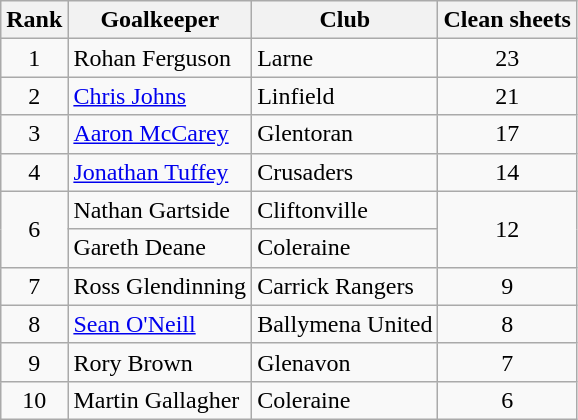<table class="wikitable" style="text-align:center">
<tr>
<th>Rank</th>
<th>Goalkeeper</th>
<th>Club</th>
<th>Clean sheets</th>
</tr>
<tr>
<td>1</td>
<td align="left"> Rohan Ferguson</td>
<td align="left">Larne</td>
<td>23</td>
</tr>
<tr>
<td>2</td>
<td align="left"> <a href='#'>Chris Johns</a></td>
<td align="left">Linfield</td>
<td>21</td>
</tr>
<tr>
<td>3</td>
<td align="left"> <a href='#'>Aaron McCarey</a></td>
<td align="left">Glentoran</td>
<td>17</td>
</tr>
<tr>
<td>4</td>
<td align="left"> <a href='#'>Jonathan Tuffey</a></td>
<td align="left">Crusaders</td>
<td>14</td>
</tr>
<tr>
<td rowspan="2">6</td>
<td align="left"> Nathan Gartside</td>
<td align="left">Cliftonville</td>
<td rowspan="2">12</td>
</tr>
<tr>
<td align="left"> Gareth Deane</td>
<td align="left">Coleraine</td>
</tr>
<tr>
<td>7</td>
<td align="left"> Ross Glendinning</td>
<td align="left">Carrick Rangers</td>
<td>9</td>
</tr>
<tr>
<td>8</td>
<td align="left"> <a href='#'>Sean O'Neill</a></td>
<td align="left">Ballymena United</td>
<td>8</td>
</tr>
<tr>
<td>9</td>
<td align="left"> Rory Brown</td>
<td align="left">Glenavon</td>
<td>7</td>
</tr>
<tr>
<td>10</td>
<td align="left"> Martin Gallagher</td>
<td align="left">Coleraine</td>
<td>6</td>
</tr>
</table>
